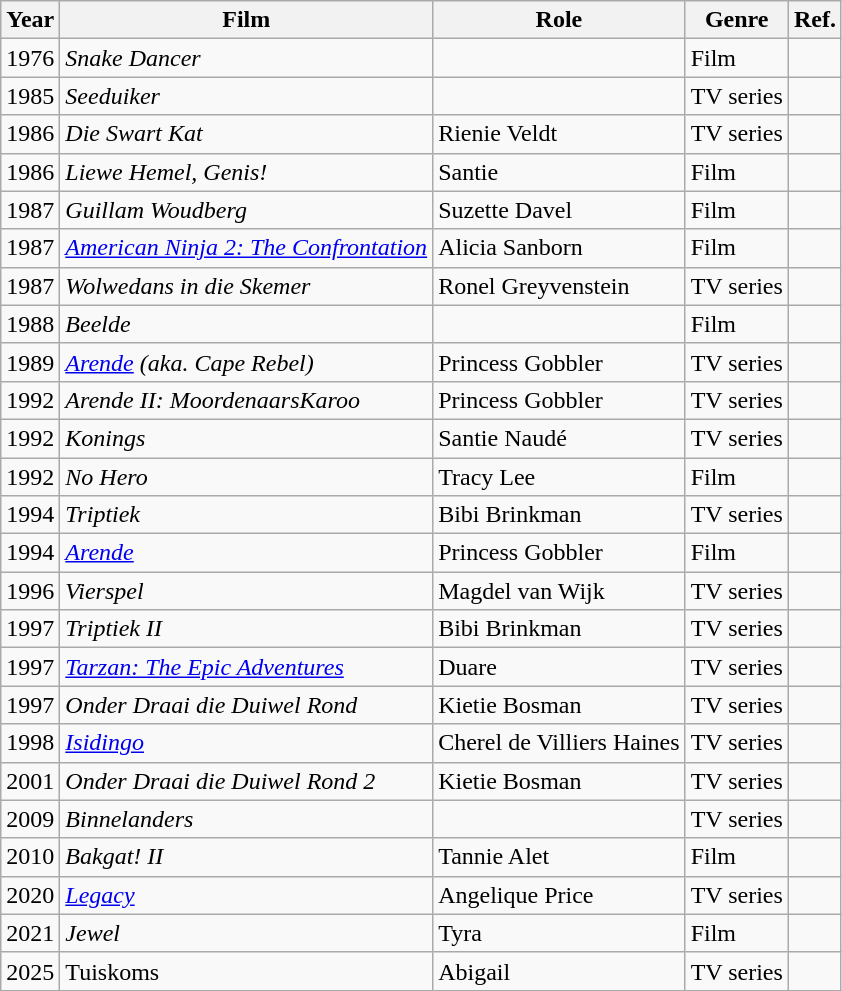<table class="wikitable">
<tr>
<th>Year</th>
<th>Film</th>
<th>Role</th>
<th>Genre</th>
<th>Ref.</th>
</tr>
<tr>
<td>1976</td>
<td><em>Snake Dancer</em></td>
<td></td>
<td>Film</td>
<td></td>
</tr>
<tr>
<td>1985</td>
<td><em>Seeduiker</em></td>
<td></td>
<td>TV series</td>
<td></td>
</tr>
<tr>
<td>1986</td>
<td><em>Die Swart Kat</em></td>
<td>Rienie Veldt</td>
<td>TV series</td>
<td></td>
</tr>
<tr>
<td>1986</td>
<td><em>Liewe Hemel, Genis!</em></td>
<td>Santie</td>
<td>Film</td>
<td></td>
</tr>
<tr>
<td>1987</td>
<td><em>Guillam Woudberg</em></td>
<td>Suzette Davel</td>
<td>Film</td>
<td></td>
</tr>
<tr>
<td>1987</td>
<td><em><a href='#'>American Ninja 2: The Confrontation</a></em></td>
<td>Alicia Sanborn</td>
<td>Film</td>
<td></td>
</tr>
<tr>
<td>1987</td>
<td><em>Wolwedans in die Skemer</em></td>
<td>Ronel Greyvenstein</td>
<td>TV series</td>
<td></td>
</tr>
<tr>
<td>1988</td>
<td><em>Beelde</em></td>
<td></td>
<td>Film</td>
<td></td>
</tr>
<tr>
<td>1989</td>
<td><em><a href='#'>Arende</a> (aka. Cape Rebel)</em></td>
<td>Princess Gobbler</td>
<td>TV series</td>
<td></td>
</tr>
<tr>
<td>1992</td>
<td><em>Arende II: MoordenaarsKaroo</em></td>
<td>Princess Gobbler</td>
<td>TV series</td>
<td></td>
</tr>
<tr>
<td>1992</td>
<td><em>Konings</em></td>
<td>Santie Naudé</td>
<td>TV series</td>
<td></td>
</tr>
<tr>
<td>1992</td>
<td><em>No Hero</em></td>
<td>Tracy Lee</td>
<td>Film</td>
<td></td>
</tr>
<tr>
<td>1994</td>
<td><em>Triptiek</em></td>
<td>Bibi Brinkman</td>
<td>TV series</td>
<td></td>
</tr>
<tr>
<td>1994</td>
<td><em><a href='#'>Arende</a></em></td>
<td>Princess Gobbler</td>
<td>Film</td>
<td></td>
</tr>
<tr>
<td>1996</td>
<td><em>Vierspel</em></td>
<td>Magdel van Wijk</td>
<td>TV series</td>
<td></td>
</tr>
<tr>
<td>1997</td>
<td><em>Triptiek II</em></td>
<td>Bibi Brinkman</td>
<td>TV series</td>
<td></td>
</tr>
<tr>
<td>1997</td>
<td><em><a href='#'>Tarzan: The Epic Adventures</a></em></td>
<td>Duare</td>
<td>TV series</td>
<td></td>
</tr>
<tr>
<td>1997</td>
<td><em>Onder Draai die Duiwel Rond</em></td>
<td>Kietie Bosman</td>
<td>TV series</td>
<td></td>
</tr>
<tr>
<td>1998</td>
<td><em><a href='#'>Isidingo</a></em></td>
<td>Cherel de Villiers Haines</td>
<td>TV series</td>
<td></td>
</tr>
<tr>
<td>2001</td>
<td><em>Onder Draai die Duiwel Rond 2</em></td>
<td>Kietie Bosman</td>
<td>TV series</td>
<td></td>
</tr>
<tr>
<td>2009</td>
<td><em>Binnelanders</em></td>
<td></td>
<td>TV series</td>
<td></td>
</tr>
<tr>
<td>2010</td>
<td><em>Bakgat! II</em></td>
<td>Tannie Alet</td>
<td>Film</td>
<td></td>
</tr>
<tr>
<td>2020</td>
<td><em><a href='#'>Legacy</a></em></td>
<td>Angelique Price</td>
<td>TV series</td>
<td></td>
</tr>
<tr>
<td>2021</td>
<td><em>Jewel</em></td>
<td>Tyra</td>
<td>Film</td>
<td></td>
</tr>
<tr>
<td>2025</td>
<td>Tuiskoms</td>
<td>Abigail</td>
<td>TV series</td>
<td></td>
</tr>
</table>
